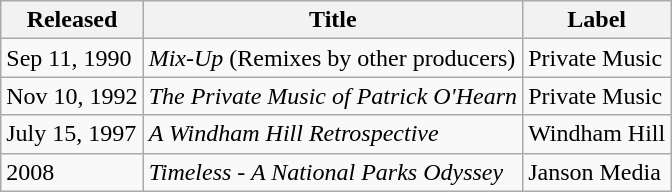<table class="wikitable">
<tr>
<th>Released</th>
<th>Title</th>
<th>Label</th>
</tr>
<tr>
<td>Sep 11, 1990</td>
<td><em>Mix-Up</em> (Remixes by other producers)</td>
<td>Private Music</td>
</tr>
<tr>
<td>Nov 10, 1992</td>
<td><em>The Private Music of Patrick O'Hearn</em></td>
<td>Private Music</td>
</tr>
<tr>
<td>July 15, 1997</td>
<td><em>A Windham Hill Retrospective</em></td>
<td>Windham Hill</td>
</tr>
<tr>
<td>2008</td>
<td><em>Timeless - A National Parks Odyssey</em></td>
<td>Janson Media</td>
</tr>
</table>
